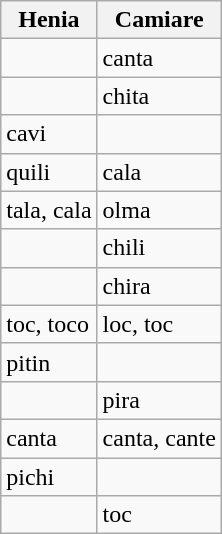<table class="wikitable">
<tr>
<th>Henia</th>
<th>Camiare</th>
</tr>
<tr>
<td></td>
<td>canta</td>
</tr>
<tr>
<td></td>
<td>chita</td>
</tr>
<tr>
<td>cavi</td>
<td></td>
</tr>
<tr>
<td>quili</td>
<td>cala</td>
</tr>
<tr>
<td>tala, cala</td>
<td>olma</td>
</tr>
<tr>
<td></td>
<td>chili</td>
</tr>
<tr>
<td></td>
<td>chira</td>
</tr>
<tr>
<td>toc, toco</td>
<td>loc, toc</td>
</tr>
<tr>
<td>pitin</td>
<td></td>
</tr>
<tr>
<td></td>
<td>pira</td>
</tr>
<tr>
<td>canta</td>
<td>canta, cante</td>
</tr>
<tr>
<td>pichi</td>
<td></td>
</tr>
<tr>
<td></td>
<td>toc</td>
</tr>
</table>
